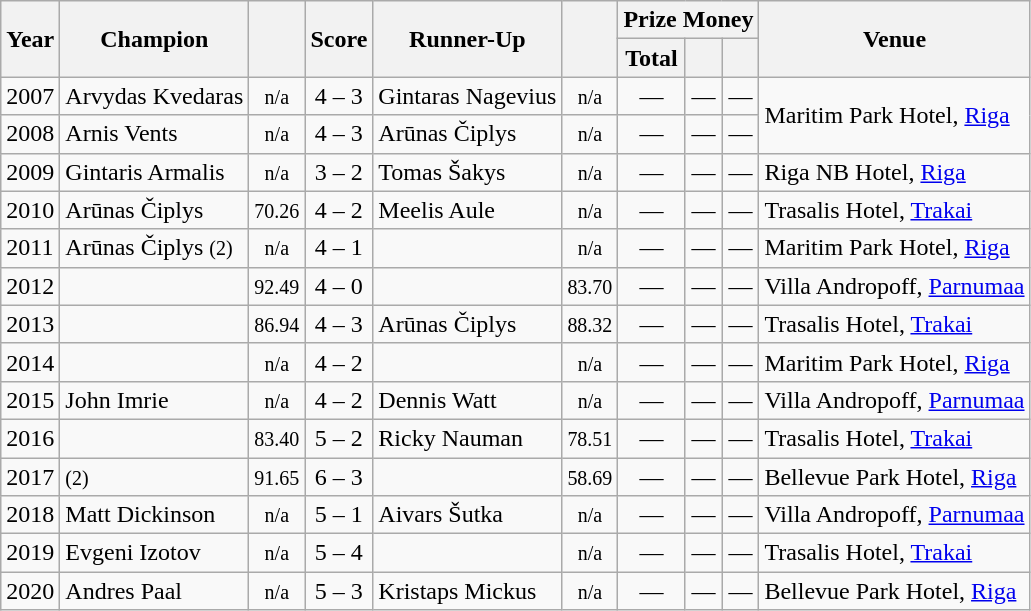<table class="wikitable sortable">
<tr>
<th rowspan=2>Year</th>
<th rowspan=2>Champion</th>
<th rowspan=2></th>
<th rowspan=2>Score</th>
<th rowspan=2>Runner-Up</th>
<th rowspan=2></th>
<th colspan=3>Prize Money</th>
<th rowspan=2>Venue</th>
</tr>
<tr>
<th>Total</th>
<th></th>
<th></th>
</tr>
<tr>
<td>2007</td>
<td> Arvydas Kvedaras</td>
<td align=center><small><span>n/a</span></small></td>
<td align=center>4 – 3</td>
<td> Gintaras Nagevius</td>
<td align=center><small><span>n/a</span></small></td>
<td align=center>—</td>
<td align=center>—</td>
<td align=center>—</td>
<td rowspan=2> Maritim Park Hotel, <a href='#'>Riga</a></td>
</tr>
<tr>
<td>2008</td>
<td> Arnis Vents</td>
<td align=center><small><span>n/a</span></small></td>
<td align=center>4 – 3</td>
<td> Arūnas Čiplys</td>
<td align=center><small><span>n/a</span></small></td>
<td align=center>—</td>
<td align=center>—</td>
<td align=center>—</td>
</tr>
<tr>
<td>2009</td>
<td> Gintaris Armalis</td>
<td align=center><small><span>n/a</span></small></td>
<td align=center>3 – 2</td>
<td> Tomas Šakys</td>
<td align=center><small><span>n/a</span></small></td>
<td align=center>—</td>
<td align=center>—</td>
<td align=center>—</td>
<td> Riga NB Hotel, <a href='#'>Riga</a></td>
</tr>
<tr>
<td>2010</td>
<td> Arūnas Čiplys</td>
<td align=center><small><span>70.26</span></small></td>
<td align=center>4 – 2</td>
<td> Meelis Aule</td>
<td align=center><small><span>n/a</span></small></td>
<td align=center>—</td>
<td align=center>—</td>
<td align=center>—</td>
<td> Trasalis Hotel, <a href='#'>Trakai</a></td>
</tr>
<tr>
<td>2011</td>
<td> Arūnas Čiplys <small>(2)</small></td>
<td align=center><small><span>n/a</span></small></td>
<td align=center>4 – 1</td>
<td></td>
<td align=center><small><span>n/a</span></small></td>
<td align=center>—</td>
<td align=center>—</td>
<td align=center>—</td>
<td> Maritim Park Hotel, <a href='#'>Riga</a></td>
</tr>
<tr>
<td>2012</td>
<td></td>
<td align=center><small><span>92.49</span></small></td>
<td align=center>4 – 0</td>
<td></td>
<td align=center><small><span>83.70</span></small></td>
<td align=center>—</td>
<td align=center>—</td>
<td align=center>—</td>
<td> Villa Andropoff, <a href='#'>Parnumaa</a></td>
</tr>
<tr>
<td>2013</td>
<td></td>
<td align=center><small><span>86.94</span></small></td>
<td align=center>4 – 3</td>
<td> Arūnas Čiplys</td>
<td align=center><small><span>88.32</span></small></td>
<td align=center>—</td>
<td align=center>—</td>
<td align=center>—</td>
<td> Trasalis Hotel, <a href='#'>Trakai</a></td>
</tr>
<tr>
<td>2014</td>
<td></td>
<td align=center><small><span>n/a</span></small></td>
<td align=center>4 – 2</td>
<td></td>
<td align=center><small><span>n/a</span></small></td>
<td align=center>—</td>
<td align=center>—</td>
<td align=center>—</td>
<td> Maritim Park Hotel, <a href='#'>Riga</a></td>
</tr>
<tr>
<td>2015</td>
<td> John Imrie</td>
<td align=center><small><span>n/a</span></small></td>
<td align=center>4 – 2</td>
<td> Dennis Watt</td>
<td align=center><small><span>n/a</span></small></td>
<td align=center>—</td>
<td align=center>—</td>
<td align=center>—</td>
<td> Villa Andropoff, <a href='#'>Parnumaa</a></td>
</tr>
<tr>
<td>2016</td>
<td></td>
<td align=center><small><span>83.40</span></small></td>
<td align=center>5 – 2</td>
<td> Ricky Nauman</td>
<td align=center><small><span>78.51</span></small></td>
<td align=center>—</td>
<td align=center>—</td>
<td align=center>—</td>
<td> Trasalis Hotel, <a href='#'>Trakai</a></td>
</tr>
<tr>
<td>2017</td>
<td> <small>(2)</small></td>
<td align=center><small><span>91.65</span></small></td>
<td align=center>6 – 3</td>
<td></td>
<td align=center><small><span>58.69</span></small></td>
<td align=center>—</td>
<td align=center>—</td>
<td align=center>—</td>
<td> Bellevue Park Hotel, <a href='#'>Riga</a></td>
</tr>
<tr>
<td>2018</td>
<td> Matt Dickinson</td>
<td align=center><small><span>n/a</span></small></td>
<td align=center>5 – 1</td>
<td> Aivars Šutka</td>
<td align=center><small><span>n/a</span></small></td>
<td align=center>—</td>
<td align=center>—</td>
<td align=center>—</td>
<td> Villa Andropoff, <a href='#'>Parnumaa</a></td>
</tr>
<tr>
<td>2019</td>
<td> Evgeni Izotov</td>
<td align=center><small><span>n/a</span></small></td>
<td align=center>5 – 4</td>
<td></td>
<td align=center><small><span>n/a</span></small></td>
<td align=center>—</td>
<td align=center>—</td>
<td align=center>—</td>
<td> Trasalis Hotel, <a href='#'>Trakai</a></td>
</tr>
<tr>
<td>2020</td>
<td> Andres Paal</td>
<td align=center><small><span>n/a</span></small></td>
<td align=center>5 – 3</td>
<td> Kristaps Mickus</td>
<td align=center><small><span>n/a</span></small></td>
<td align=center>—</td>
<td align=center>—</td>
<td align=center>—</td>
<td> Bellevue Park Hotel, <a href='#'>Riga</a></td>
</tr>
</table>
